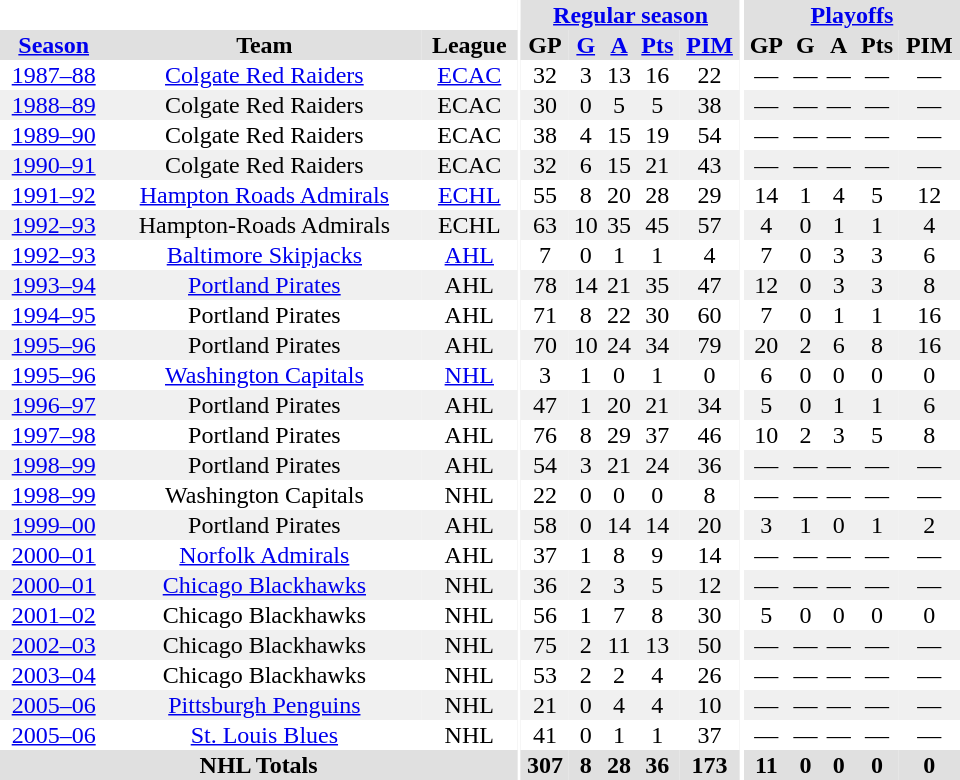<table border="0" cellpadding="1" cellspacing="0" style="text-align:center; width:40em">
<tr bgcolor="#e0e0e0">
<th colspan="3" bgcolor="#ffffff"></th>
<th rowspan="99" bgcolor="#ffffff"></th>
<th colspan="5"><a href='#'>Regular season</a></th>
<th rowspan="99" bgcolor="#ffffff"></th>
<th colspan="5"><a href='#'>Playoffs</a></th>
</tr>
<tr bgcolor="#e0e0e0">
<th><a href='#'>Season</a></th>
<th>Team</th>
<th>League</th>
<th>GP</th>
<th><a href='#'>G</a></th>
<th><a href='#'>A</a></th>
<th><a href='#'>Pts</a></th>
<th><a href='#'>PIM</a></th>
<th>GP</th>
<th>G</th>
<th>A</th>
<th>Pts</th>
<th>PIM</th>
</tr>
<tr ALIGN="center">
<td><a href='#'>1987–88</a></td>
<td><a href='#'>Colgate Red Raiders</a></td>
<td><a href='#'>ECAC</a></td>
<td>32</td>
<td>3</td>
<td>13</td>
<td>16</td>
<td>22</td>
<td>—</td>
<td>—</td>
<td>—</td>
<td>—</td>
<td>—</td>
</tr>
<tr ALIGN="center" bgcolor="#f0f0f0">
<td><a href='#'>1988–89</a></td>
<td>Colgate Red Raiders</td>
<td>ECAC</td>
<td>30</td>
<td>0</td>
<td>5</td>
<td>5</td>
<td>38</td>
<td>—</td>
<td>—</td>
<td>—</td>
<td>—</td>
<td>—</td>
</tr>
<tr ALIGN="center">
<td><a href='#'>1989–90</a></td>
<td>Colgate Red Raiders</td>
<td>ECAC</td>
<td>38</td>
<td>4</td>
<td>15</td>
<td>19</td>
<td>54</td>
<td>—</td>
<td>—</td>
<td>—</td>
<td>—</td>
<td>—</td>
</tr>
<tr ALIGN="center" bgcolor="#f0f0f0">
<td><a href='#'>1990–91</a></td>
<td>Colgate Red Raiders</td>
<td>ECAC</td>
<td>32</td>
<td>6</td>
<td>15</td>
<td>21</td>
<td>43</td>
<td>—</td>
<td>—</td>
<td>—</td>
<td>—</td>
<td>—</td>
</tr>
<tr ALIGN="center">
<td><a href='#'>1991–92</a></td>
<td><a href='#'>Hampton Roads Admirals</a></td>
<td><a href='#'>ECHL</a></td>
<td>55</td>
<td>8</td>
<td>20</td>
<td>28</td>
<td>29</td>
<td>14</td>
<td>1</td>
<td>4</td>
<td>5</td>
<td>12</td>
</tr>
<tr ALIGN="center" bgcolor="#f0f0f0">
<td><a href='#'>1992–93</a></td>
<td>Hampton-Roads Admirals</td>
<td>ECHL</td>
<td>63</td>
<td>10</td>
<td>35</td>
<td>45</td>
<td>57</td>
<td>4</td>
<td>0</td>
<td>1</td>
<td>1</td>
<td>4</td>
</tr>
<tr ALIGN="center">
<td><a href='#'>1992–93</a></td>
<td><a href='#'>Baltimore Skipjacks</a></td>
<td><a href='#'>AHL</a></td>
<td>7</td>
<td>0</td>
<td>1</td>
<td>1</td>
<td>4</td>
<td>7</td>
<td>0</td>
<td>3</td>
<td>3</td>
<td>6</td>
</tr>
<tr ALIGN="center" bgcolor="#f0f0f0">
<td><a href='#'>1993–94</a></td>
<td><a href='#'>Portland Pirates</a></td>
<td>AHL</td>
<td>78</td>
<td>14</td>
<td>21</td>
<td>35</td>
<td>47</td>
<td>12</td>
<td>0</td>
<td>3</td>
<td>3</td>
<td>8</td>
</tr>
<tr ALIGN="center">
<td><a href='#'>1994–95</a></td>
<td>Portland Pirates</td>
<td>AHL</td>
<td>71</td>
<td>8</td>
<td>22</td>
<td>30</td>
<td>60</td>
<td>7</td>
<td>0</td>
<td>1</td>
<td>1</td>
<td>16</td>
</tr>
<tr ALIGN="center" bgcolor="#f0f0f0">
<td><a href='#'>1995–96</a></td>
<td>Portland Pirates</td>
<td>AHL</td>
<td>70</td>
<td>10</td>
<td>24</td>
<td>34</td>
<td>79</td>
<td>20</td>
<td>2</td>
<td>6</td>
<td>8</td>
<td>16</td>
</tr>
<tr ALIGN="center">
<td><a href='#'>1995–96</a></td>
<td><a href='#'>Washington Capitals</a></td>
<td><a href='#'>NHL</a></td>
<td>3</td>
<td>1</td>
<td>0</td>
<td>1</td>
<td>0</td>
<td>6</td>
<td>0</td>
<td>0</td>
<td>0</td>
<td>0</td>
</tr>
<tr ALIGN="center" bgcolor="#f0f0f0">
<td><a href='#'>1996–97</a></td>
<td>Portland Pirates</td>
<td>AHL</td>
<td>47</td>
<td>1</td>
<td>20</td>
<td>21</td>
<td>34</td>
<td>5</td>
<td>0</td>
<td>1</td>
<td>1</td>
<td>6</td>
</tr>
<tr ALIGN="center">
<td><a href='#'>1997–98</a></td>
<td>Portland Pirates</td>
<td>AHL</td>
<td>76</td>
<td>8</td>
<td>29</td>
<td>37</td>
<td>46</td>
<td>10</td>
<td>2</td>
<td>3</td>
<td>5</td>
<td>8</td>
</tr>
<tr ALIGN="center" bgcolor="#f0f0f0">
<td><a href='#'>1998–99</a></td>
<td>Portland Pirates</td>
<td>AHL</td>
<td>54</td>
<td>3</td>
<td>21</td>
<td>24</td>
<td>36</td>
<td>—</td>
<td>—</td>
<td>—</td>
<td>—</td>
<td>—</td>
</tr>
<tr ALIGN="center">
<td><a href='#'>1998–99</a></td>
<td>Washington Capitals</td>
<td>NHL</td>
<td>22</td>
<td>0</td>
<td>0</td>
<td>0</td>
<td>8</td>
<td>—</td>
<td>—</td>
<td>—</td>
<td>—</td>
<td>—</td>
</tr>
<tr ALIGN="center" bgcolor="#f0f0f0">
<td><a href='#'>1999–00</a></td>
<td>Portland Pirates</td>
<td>AHL</td>
<td>58</td>
<td>0</td>
<td>14</td>
<td>14</td>
<td>20</td>
<td>3</td>
<td>1</td>
<td>0</td>
<td>1</td>
<td>2</td>
</tr>
<tr ALIGN="center">
<td><a href='#'>2000–01</a></td>
<td><a href='#'>Norfolk Admirals</a></td>
<td>AHL</td>
<td>37</td>
<td>1</td>
<td>8</td>
<td>9</td>
<td>14</td>
<td>—</td>
<td>—</td>
<td>—</td>
<td>—</td>
<td>—</td>
</tr>
<tr ALIGN="center" bgcolor="#f0f0f0">
<td><a href='#'>2000–01</a></td>
<td><a href='#'>Chicago Blackhawks</a></td>
<td>NHL</td>
<td>36</td>
<td>2</td>
<td>3</td>
<td>5</td>
<td>12</td>
<td>—</td>
<td>—</td>
<td>—</td>
<td>—</td>
<td>—</td>
</tr>
<tr ALIGN="center">
<td><a href='#'>2001–02</a></td>
<td>Chicago Blackhawks</td>
<td>NHL</td>
<td>56</td>
<td>1</td>
<td>7</td>
<td>8</td>
<td>30</td>
<td>5</td>
<td>0</td>
<td>0</td>
<td>0</td>
<td>0</td>
</tr>
<tr ALIGN="center" bgcolor="#f0f0f0">
<td><a href='#'>2002–03</a></td>
<td>Chicago Blackhawks</td>
<td>NHL</td>
<td>75</td>
<td>2</td>
<td>11</td>
<td>13</td>
<td>50</td>
<td>—</td>
<td>—</td>
<td>—</td>
<td>—</td>
<td>—</td>
</tr>
<tr ALIGN="center">
<td><a href='#'>2003–04</a></td>
<td>Chicago Blackhawks</td>
<td>NHL</td>
<td>53</td>
<td>2</td>
<td>2</td>
<td>4</td>
<td>26</td>
<td>—</td>
<td>—</td>
<td>—</td>
<td>—</td>
<td>—</td>
</tr>
<tr ALIGN="center" bgcolor="#f0f0f0">
<td><a href='#'>2005–06</a></td>
<td><a href='#'>Pittsburgh Penguins</a></td>
<td>NHL</td>
<td>21</td>
<td>0</td>
<td>4</td>
<td>4</td>
<td>10</td>
<td>—</td>
<td>—</td>
<td>—</td>
<td>—</td>
<td>—</td>
</tr>
<tr ALIGN="center">
<td><a href='#'>2005–06</a></td>
<td><a href='#'>St. Louis Blues</a></td>
<td>NHL</td>
<td>41</td>
<td>0</td>
<td>1</td>
<td>1</td>
<td>37</td>
<td>—</td>
<td>—</td>
<td>—</td>
<td>—</td>
<td>—</td>
</tr>
<tr ALIGN="center" bgcolor="#e0e0e0">
<th colspan="3">NHL Totals</th>
<th>307</th>
<th>8</th>
<th>28</th>
<th>36</th>
<th>173</th>
<th>11</th>
<th>0</th>
<th>0</th>
<th>0</th>
<th>0</th>
</tr>
</table>
